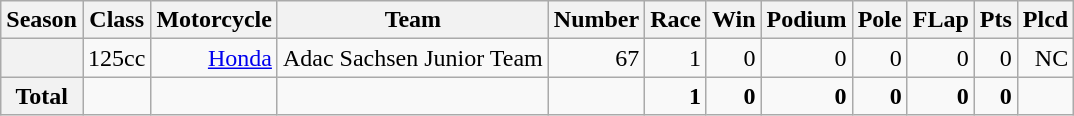<table class="wikitable" style=text-align:right>
<tr>
<th>Season</th>
<th>Class</th>
<th>Motorcycle</th>
<th>Team</th>
<th>Number</th>
<th>Race</th>
<th>Win</th>
<th>Podium</th>
<th>Pole</th>
<th>FLap</th>
<th>Pts</th>
<th>Plcd</th>
</tr>
<tr>
<th></th>
<td>125cc</td>
<td><a href='#'>Honda</a></td>
<td>Adac Sachsen Junior Team</td>
<td>67</td>
<td>1</td>
<td>0</td>
<td>0</td>
<td>0</td>
<td>0</td>
<td>0</td>
<td>NC</td>
</tr>
<tr>
<th>Total</th>
<td></td>
<td></td>
<td></td>
<td></td>
<td><strong>1</strong></td>
<td><strong>0</strong></td>
<td><strong>0</strong></td>
<td><strong>0</strong></td>
<td><strong>0</strong></td>
<td><strong>0</strong></td>
<td></td>
</tr>
</table>
